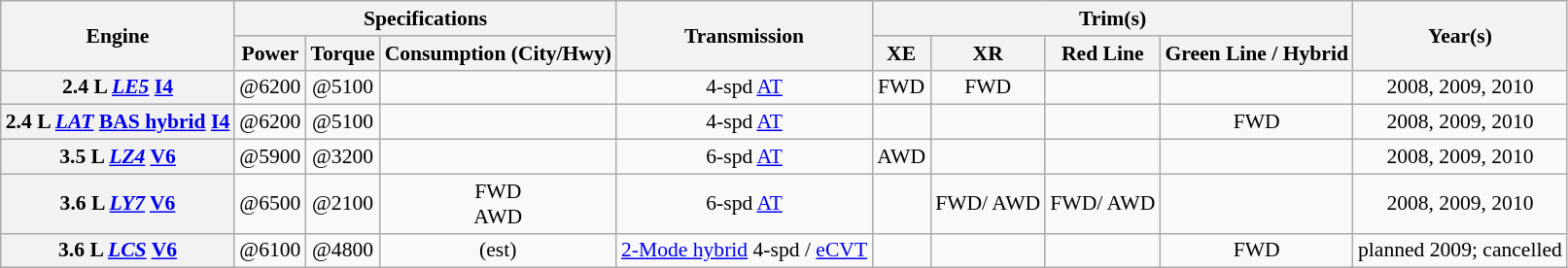<table class="wikitable sortable" style="font-size:90%;text-align:center;">
<tr>
<th rowspan=2>Engine</th>
<th colspan=3>Specifications</th>
<th rowspan=2>Transmission</th>
<th colspan=4>Trim(s)</th>
<th rowspan=2>Year(s)</th>
</tr>
<tr>
<th>Power</th>
<th>Torque</th>
<th>Consumption (City/Hwy)</th>
<th>XE</th>
<th>XR</th>
<th>Red Line</th>
<th>Green Line / Hybrid</th>
</tr>
<tr>
<th>2.4 L <a href='#'><em>LE5</em></a> <a href='#'>I4</a></th>
<td> @6200</td>
<td> @5100</td>
<td></td>
<td>4-spd <a href='#'>AT</a></td>
<td>FWD</td>
<td>FWD</td>
<td></td>
<td></td>
<td>2008, 2009, 2010</td>
</tr>
<tr>
<th>2.4 L <a href='#'><em>LAT</em></a> <a href='#'>BAS hybrid</a> <a href='#'>I4</a></th>
<td> @6200</td>
<td> @5100</td>
<td></td>
<td>4-spd <a href='#'>AT</a></td>
<td></td>
<td></td>
<td></td>
<td>FWD</td>
<td>2008, 2009, 2010</td>
</tr>
<tr>
<th>3.5 L <a href='#'><em>LZ4</em></a> <a href='#'>V6</a></th>
<td> @5900</td>
<td> @3200</td>
<td></td>
<td>6-spd <a href='#'>AT</a></td>
<td>AWD</td>
<td></td>
<td></td>
<td></td>
<td>2008, 2009, 2010</td>
</tr>
<tr>
<th>3.6 L <a href='#'><em>LY7</em></a> <a href='#'>V6</a></th>
<td> @6500</td>
<td> @2100</td>
<td> FWD<br> AWD</td>
<td>6-spd <a href='#'>AT</a></td>
<td></td>
<td>FWD/ AWD</td>
<td>FWD/ AWD</td>
<td></td>
<td>2008, 2009, 2010</td>
</tr>
<tr>
<th>3.6 L <a href='#'><em>LCS</em></a> <a href='#'>V6</a></th>
<td> @6100</td>
<td> @4800</td>
<td> (est)</td>
<td><a href='#'>2-Mode hybrid</a> 4-spd / <a href='#'>eCVT</a></td>
<td></td>
<td></td>
<td></td>
<td>FWD</td>
<td>planned 2009; cancelled</td>
</tr>
</table>
